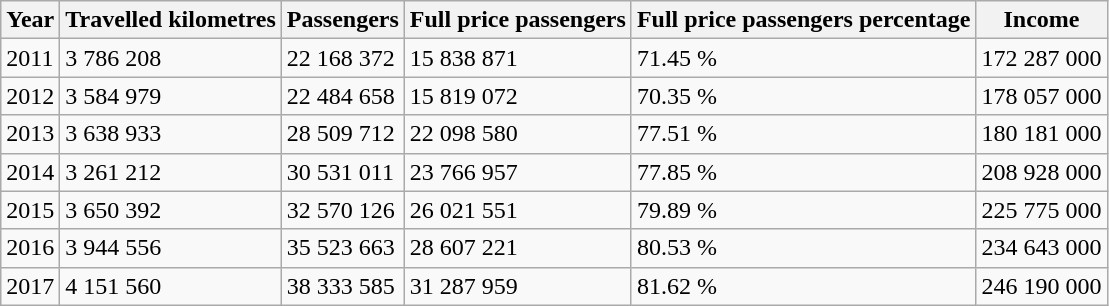<table class="wikitable">
<tr>
<th>Year</th>
<th>Travelled kilometres</th>
<th>Passengers</th>
<th>Full price passengers</th>
<th>Full price passengers percentage</th>
<th>Income</th>
</tr>
<tr>
<td>2011</td>
<td>3 786 208</td>
<td>22 168 372</td>
<td>15 838 871</td>
<td>71.45 %</td>
<td>172 287 000</td>
</tr>
<tr>
<td>2012</td>
<td>3 584 979</td>
<td>22 484 658</td>
<td>15 819 072</td>
<td>70.35 %</td>
<td>178 057 000</td>
</tr>
<tr>
<td>2013</td>
<td>3 638 933</td>
<td>28 509 712</td>
<td>22 098 580</td>
<td>77.51 %</td>
<td>180 181 000</td>
</tr>
<tr>
<td>2014</td>
<td>3 261 212</td>
<td>30 531 011</td>
<td>23 766 957</td>
<td>77.85 %</td>
<td>208 928 000</td>
</tr>
<tr>
<td>2015</td>
<td>3 650 392</td>
<td>32 570 126</td>
<td>26 021 551</td>
<td>79.89 %</td>
<td>225 775 000</td>
</tr>
<tr>
<td>2016</td>
<td>3 944 556</td>
<td>35 523 663</td>
<td>28 607 221</td>
<td>80.53 %</td>
<td>234 643 000</td>
</tr>
<tr>
<td>2017</td>
<td>4 151 560</td>
<td>38 333 585</td>
<td>31 287 959</td>
<td>81.62 %</td>
<td>246 190 000</td>
</tr>
</table>
